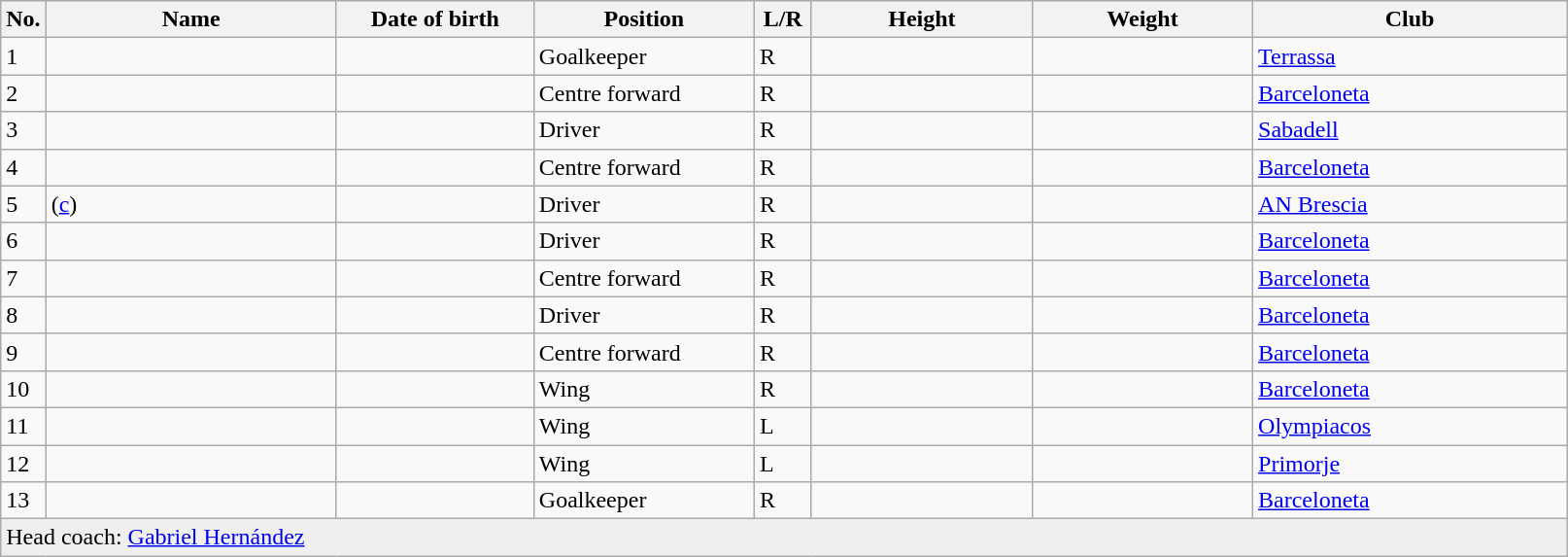<table class=wikitable sortable style=font-size:100%; text-align:center;>
<tr>
<th>No.</th>
<th style=width:12em>Name</th>
<th style=width:8em>Date of birth</th>
<th style=width:9em>Position</th>
<th style=width:2em>L/R</th>
<th style=width:9em>Height</th>
<th style=width:9em>Weight</th>
<th style=width:13em>Club</th>
</tr>
<tr>
<td>1</td>
<td align=left></td>
<td align=right></td>
<td>Goalkeeper</td>
<td>R</td>
<td></td>
<td></td>
<td> <a href='#'>Terrassa</a></td>
</tr>
<tr>
<td>2</td>
<td align=left></td>
<td align=right></td>
<td>Centre forward</td>
<td>R</td>
<td></td>
<td></td>
<td> <a href='#'>Barceloneta</a></td>
</tr>
<tr>
<td>3</td>
<td align=left></td>
<td align=right></td>
<td>Driver</td>
<td>R</td>
<td></td>
<td></td>
<td> <a href='#'>Sabadell</a></td>
</tr>
<tr>
<td>4</td>
<td align=left></td>
<td align=right></td>
<td>Centre forward</td>
<td>R</td>
<td></td>
<td></td>
<td> <a href='#'>Barceloneta</a></td>
</tr>
<tr>
<td>5</td>
<td align=left> (<a href='#'>c</a>)</td>
<td align=right></td>
<td>Driver</td>
<td>R</td>
<td></td>
<td></td>
<td> <a href='#'>AN Brescia</a></td>
</tr>
<tr>
<td>6</td>
<td align=left></td>
<td align=right></td>
<td>Driver</td>
<td>R</td>
<td></td>
<td></td>
<td> <a href='#'>Barceloneta</a></td>
</tr>
<tr>
<td>7</td>
<td align=left></td>
<td align=right></td>
<td>Centre forward</td>
<td>R</td>
<td></td>
<td></td>
<td> <a href='#'>Barceloneta</a></td>
</tr>
<tr>
<td>8</td>
<td align=left></td>
<td align=right></td>
<td>Driver</td>
<td>R</td>
<td></td>
<td></td>
<td> <a href='#'>Barceloneta</a></td>
</tr>
<tr>
<td>9</td>
<td align=left></td>
<td align=right></td>
<td>Centre forward</td>
<td>R</td>
<td></td>
<td></td>
<td> <a href='#'>Barceloneta</a></td>
</tr>
<tr>
<td>10</td>
<td align=left></td>
<td align=right></td>
<td>Wing</td>
<td>R</td>
<td></td>
<td></td>
<td> <a href='#'>Barceloneta</a></td>
</tr>
<tr>
<td>11</td>
<td align=left></td>
<td align=right></td>
<td>Wing</td>
<td>L</td>
<td></td>
<td></td>
<td> <a href='#'>Olympiacos</a></td>
</tr>
<tr>
<td>12</td>
<td align=left></td>
<td align=right></td>
<td>Wing</td>
<td>L</td>
<td></td>
<td></td>
<td> <a href='#'>Primorje</a></td>
</tr>
<tr>
<td>13</td>
<td align=left></td>
<td align=right></td>
<td>Goalkeeper</td>
<td>R</td>
<td></td>
<td></td>
<td> <a href='#'>Barceloneta</a></td>
</tr>
<tr style="background:#efefef;">
<td colspan="8" style="text-align:left;">Head coach: <a href='#'>Gabriel Hernández</a></td>
</tr>
</table>
